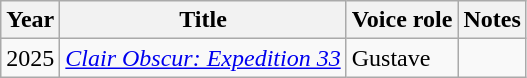<table class="wikitable plainrowheaders sortable" style="margin-right: 0;">
<tr>
<th scope="col">Year</th>
<th scope="col">Title</th>
<th scope="col">Voice role</th>
<th scope="col" class="unsortable">Notes</th>
</tr>
<tr>
<td>2025</td>
<td><em><a href='#'>Clair Obscur: Expedition 33</a></em></td>
<td>Gustave</td>
<td></td>
</tr>
</table>
